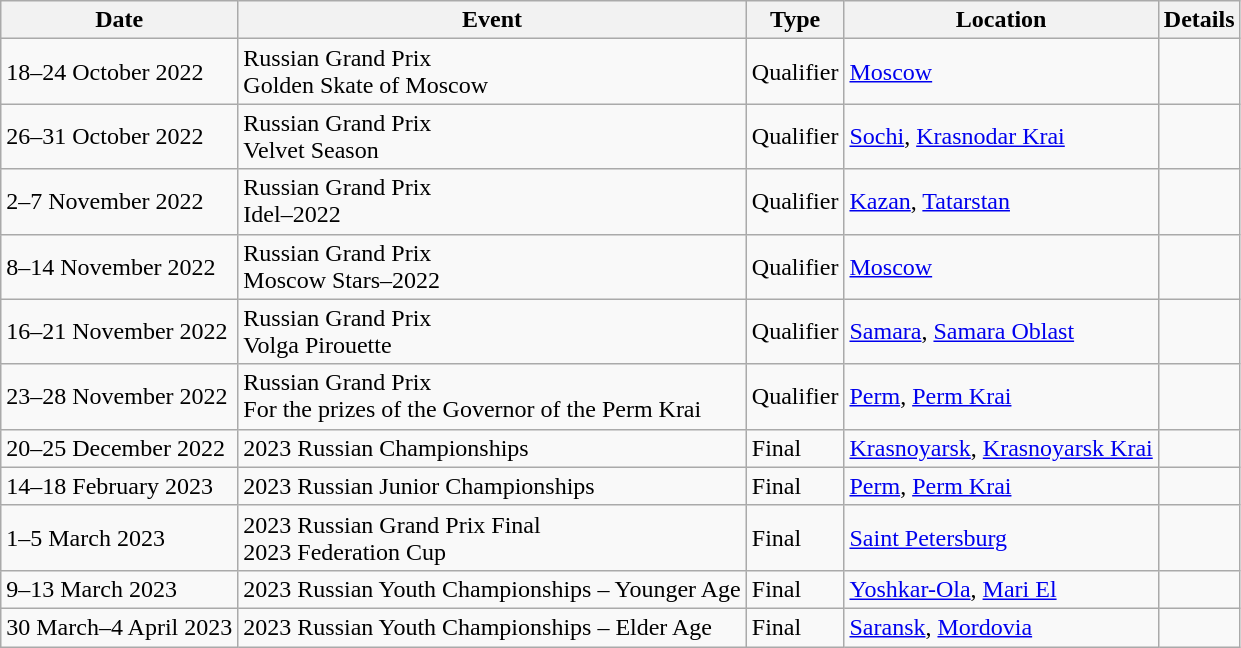<table class="wikitable">
<tr>
<th>Date</th>
<th>Event</th>
<th>Type</th>
<th>Location</th>
<th>Details</th>
</tr>
<tr>
<td>18–24 October 2022</td>
<td>Russian Grand Prix<br>Golden Skate of Moscow</td>
<td>Qualifier</td>
<td><a href='#'>Moscow</a></td>
<td><br></td>
</tr>
<tr>
<td>26–31 October 2022</td>
<td>Russian Grand Prix<br>Velvet Season</td>
<td>Qualifier</td>
<td><a href='#'>Sochi</a>, <a href='#'>Krasnodar Krai</a></td>
<td><br></td>
</tr>
<tr>
<td>2–7 November 2022</td>
<td>Russian Grand Prix<br>Idel–2022</td>
<td>Qualifier</td>
<td><a href='#'>Kazan</a>, <a href='#'>Tatarstan</a></td>
<td><br></td>
</tr>
<tr>
<td>8–14 November 2022</td>
<td>Russian Grand Prix<br>Moscow Stars–2022</td>
<td>Qualifier</td>
<td><a href='#'>Moscow</a></td>
<td><br></td>
</tr>
<tr>
<td>16–21 November 2022</td>
<td>Russian Grand Prix<br>Volga Pirouette</td>
<td>Qualifier</td>
<td><a href='#'>Samara</a>, <a href='#'>Samara Oblast</a></td>
<td><br></td>
</tr>
<tr>
<td>23–28 November 2022</td>
<td>Russian Grand Prix<br>For the prizes of the Governor of the Perm Krai</td>
<td>Qualifier</td>
<td><a href='#'>Perm</a>, <a href='#'>Perm Krai</a></td>
<td><br></td>
</tr>
<tr>
<td>20–25 December 2022</td>
<td>2023 Russian Championships</td>
<td>Final</td>
<td><a href='#'>Krasnoyarsk</a>, <a href='#'>Krasnoyarsk Krai</a></td>
<td></td>
</tr>
<tr>
<td>14–18 February 2023</td>
<td>2023 Russian Junior Championships</td>
<td>Final</td>
<td><a href='#'>Perm</a>, <a href='#'>Perm Krai</a></td>
<td></td>
</tr>
<tr>
<td>1–5 March 2023</td>
<td>2023 Russian Grand Prix Final<br>2023 Federation Cup</td>
<td>Final</td>
<td><a href='#'>Saint Petersburg</a> </td>
<td><br></td>
</tr>
<tr>
<td>9–13 March 2023</td>
<td>2023 Russian Youth Championships – Younger Age</td>
<td>Final</td>
<td><a href='#'>Yoshkar-Ola</a>, <a href='#'>Mari El</a></td>
<td></td>
</tr>
<tr>
<td>30 March–4 April 2023</td>
<td>2023 Russian Youth Championships – Elder Age</td>
<td>Final</td>
<td><a href='#'>Saransk</a>, <a href='#'>Mordovia</a></td>
<td></td>
</tr>
</table>
